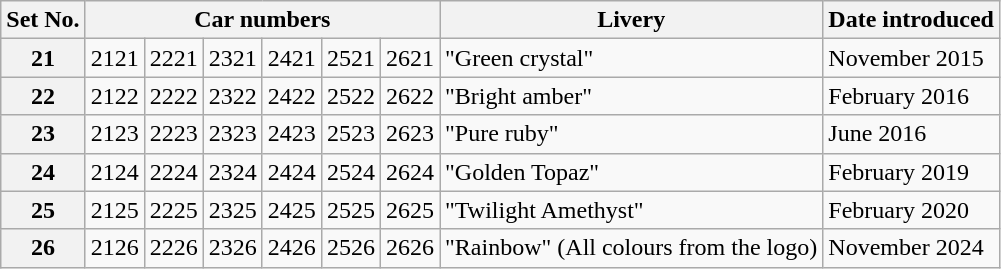<table class="wikitable">
<tr>
<th>Set No.</th>
<th colspan=6>Car numbers</th>
<th>Livery</th>
<th>Date introduced</th>
</tr>
<tr>
<th>21</th>
<td>2121</td>
<td>2221</td>
<td>2321</td>
<td>2421</td>
<td>2521</td>
<td>2621</td>
<td> "Green crystal"</td>
<td>November 2015</td>
</tr>
<tr>
<th>22</th>
<td>2122</td>
<td>2222</td>
<td>2322</td>
<td>2422</td>
<td>2522</td>
<td>2622</td>
<td> "Bright amber"</td>
<td>February 2016</td>
</tr>
<tr>
<th>23</th>
<td>2123</td>
<td>2223</td>
<td>2323</td>
<td>2423</td>
<td>2523</td>
<td>2623</td>
<td> "Pure ruby"</td>
<td>June 2016</td>
</tr>
<tr>
<th>24</th>
<td>2124</td>
<td>2224</td>
<td>2324</td>
<td>2424</td>
<td>2524</td>
<td>2624</td>
<td> "Golden Topaz"</td>
<td>February 2019</td>
</tr>
<tr>
<th>25</th>
<td>2125</td>
<td>2225</td>
<td>2325</td>
<td>2425</td>
<td>2525</td>
<td>2625</td>
<td> "Twilight Amethyst"</td>
<td>February 2020</td>
</tr>
<tr>
<th>26</th>
<td>2126</td>
<td>2226</td>
<td>2326</td>
<td>2426</td>
<td>2526</td>
<td>2626</td>
<td> "Rainbow" (All colours from the logo)</td>
<td>November 2024</td>
</tr>
</table>
